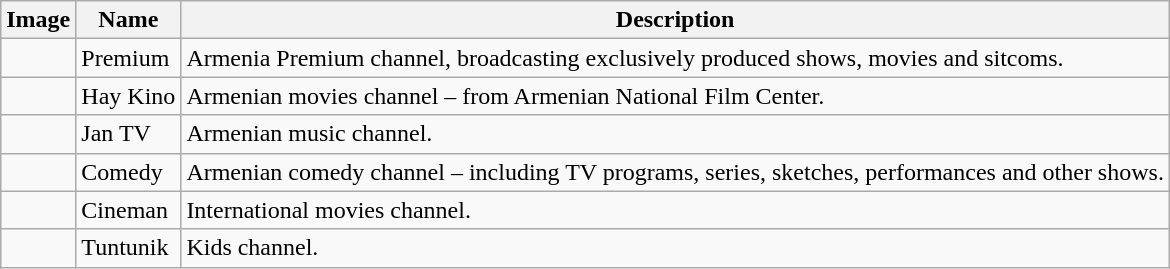<table class="wikitable">
<tr>
<th>Image</th>
<th>Name</th>
<th>Description</th>
</tr>
<tr>
<td></td>
<td>Premium</td>
<td>Armenia Premium channel, broadcasting exclusively produced shows, movies and sitcoms.</td>
</tr>
<tr>
<td></td>
<td>Hay Kino</td>
<td>Armenian movies channel – from Armenian National Film Center.</td>
</tr>
<tr>
<td></td>
<td>Jan TV</td>
<td>Armenian music channel.</td>
</tr>
<tr>
<td></td>
<td>Comedy</td>
<td>Armenian comedy channel – including TV programs, series, sketches, performances and other shows.</td>
</tr>
<tr>
<td></td>
<td>Cineman</td>
<td>International movies channel.</td>
</tr>
<tr>
<td></td>
<td>Tuntunik</td>
<td>Kids channel.</td>
</tr>
</table>
